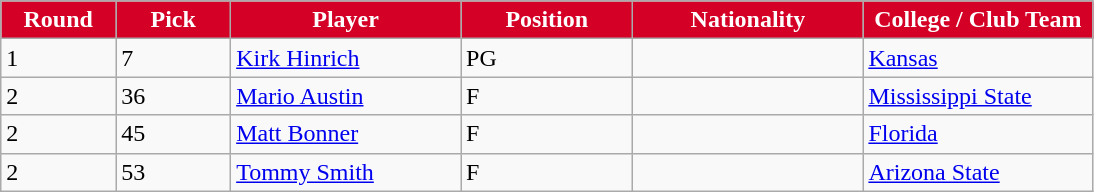<table class="wikitable sortable sortable">
<tr>
<th style="background:#D40026; color:#FFFFFF" width="10%">Round</th>
<th style="background:#D40026; color:#FFFFFF" width="10%">Pick</th>
<th style="background:#D40026; color:#FFFFFF" width="20%">Player</th>
<th style="background:#D40026; color:#FFFFFF" width="15%">Position</th>
<th style="background:#D40026; color:#FFFFFF" width="20%">Nationality</th>
<th style="background:#D40026; color:#FFFFFF" width="20%">College / Club Team</th>
</tr>
<tr>
<td>1</td>
<td>7</td>
<td><a href='#'>Kirk Hinrich</a></td>
<td>PG</td>
<td></td>
<td><a href='#'>Kansas</a></td>
</tr>
<tr>
<td>2</td>
<td>36</td>
<td><a href='#'>Mario Austin</a></td>
<td>F</td>
<td></td>
<td><a href='#'>Mississippi State</a></td>
</tr>
<tr>
<td>2</td>
<td>45</td>
<td><a href='#'>Matt Bonner</a></td>
<td>F</td>
<td></td>
<td><a href='#'>Florida</a></td>
</tr>
<tr>
<td>2</td>
<td>53</td>
<td><a href='#'>Tommy Smith</a></td>
<td>F</td>
<td></td>
<td><a href='#'>Arizona State</a></td>
</tr>
</table>
